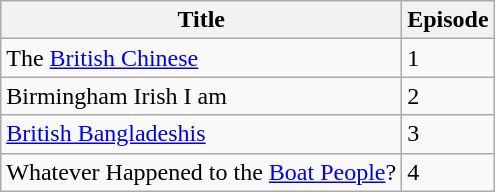<table class="wikitable">
<tr>
<th>Title</th>
<th>Episode</th>
</tr>
<tr>
<td>The <a href='#'>British Chinese</a></td>
<td>1</td>
</tr>
<tr>
<td>Birmingham Irish I am</td>
<td>2</td>
</tr>
<tr>
<td><a href='#'>British Bangladeshis</a></td>
<td>3</td>
</tr>
<tr>
<td>Whatever Happened to the <a href='#'>Boat People</a>?</td>
<td>4</td>
</tr>
</table>
